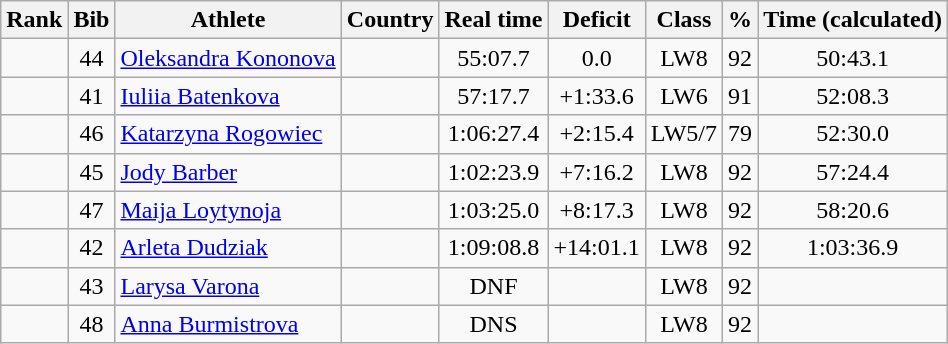<table class="wikitable sortable" style="text-align:center">
<tr>
<th>Rank</th>
<th>Bib</th>
<th>Athlete</th>
<th>Country</th>
<th>Real time</th>
<th>Deficit</th>
<th>Class</th>
<th>%</th>
<th>Time (calculated)</th>
</tr>
<tr>
<td></td>
<td>44</td>
<td align=left><a href='#'>Oleksandra Kononova</a></td>
<td align=left></td>
<td>55:07.7</td>
<td>0.0</td>
<td>LW8</td>
<td>92</td>
<td>50:43.1</td>
</tr>
<tr>
<td></td>
<td>41</td>
<td align=left><a href='#'>Iuliia Batenkova</a></td>
<td align=left></td>
<td>57:17.7</td>
<td>+1:33.6</td>
<td>LW6</td>
<td>91</td>
<td>52:08.3</td>
</tr>
<tr>
<td></td>
<td>46</td>
<td align=left><a href='#'>Katarzyna Rogowiec</a></td>
<td align=left></td>
<td>1:06:27.4</td>
<td>+2:15.4</td>
<td>LW5/7</td>
<td>79</td>
<td>52:30.0</td>
</tr>
<tr>
<td></td>
<td>45</td>
<td align=left><a href='#'>Jody Barber</a></td>
<td align=left></td>
<td>1:02:23.9</td>
<td>+7:16.2</td>
<td>LW8</td>
<td>92</td>
<td>57:24.4</td>
</tr>
<tr>
<td></td>
<td>47</td>
<td align=left><a href='#'>Maija Loytynoja</a></td>
<td align=left></td>
<td>1:03:25.0</td>
<td>+8:17.3</td>
<td>LW8</td>
<td>92</td>
<td>58:20.6</td>
</tr>
<tr>
<td></td>
<td>42</td>
<td align=left><a href='#'>Arleta Dudziak</a></td>
<td align=left></td>
<td>1:09:08.8</td>
<td>+14:01.1</td>
<td>LW8</td>
<td>92</td>
<td>1:03:36.9</td>
</tr>
<tr>
<td></td>
<td>43</td>
<td align=left><a href='#'>Larysa Varona</a></td>
<td align=left></td>
<td>DNF</td>
<td></td>
<td>LW8</td>
<td>92</td>
<td></td>
</tr>
<tr>
<td></td>
<td>48</td>
<td align=left><a href='#'>Anna Burmistrova</a></td>
<td align=left></td>
<td>DNS</td>
<td></td>
<td>LW8</td>
<td>92</td>
<td></td>
</tr>
</table>
